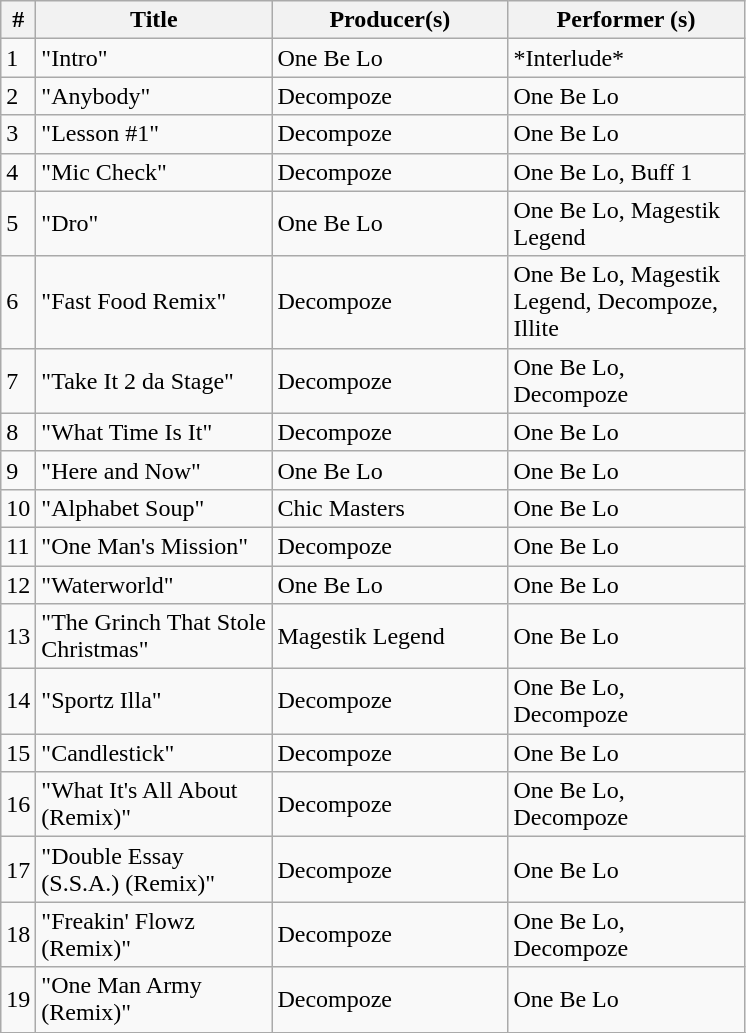<table class="wikitable">
<tr>
<th align="center">#</th>
<th align="center" width="150">Title</th>
<th align="center" width="150">Producer(s)</th>
<th align="center" width="150">Performer (s)</th>
</tr>
<tr>
<td>1</td>
<td>"Intro"</td>
<td>One Be Lo</td>
<td>*Interlude*</td>
</tr>
<tr>
<td>2</td>
<td>"Anybody"</td>
<td>Decompoze</td>
<td>One Be Lo</td>
</tr>
<tr>
<td>3</td>
<td>"Lesson #1"</td>
<td>Decompoze</td>
<td>One Be Lo</td>
</tr>
<tr>
<td>4</td>
<td>"Mic Check"</td>
<td>Decompoze</td>
<td>One Be Lo, Buff 1</td>
</tr>
<tr>
<td>5</td>
<td>"Dro"</td>
<td>One Be Lo</td>
<td>One Be Lo, Magestik Legend</td>
</tr>
<tr>
<td>6</td>
<td>"Fast Food Remix"</td>
<td>Decompoze</td>
<td>One Be Lo, Magestik Legend, Decompoze, Illite</td>
</tr>
<tr>
<td>7</td>
<td>"Take It 2 da Stage"</td>
<td>Decompoze</td>
<td>One Be Lo, Decompoze</td>
</tr>
<tr>
<td>8</td>
<td>"What Time Is It"</td>
<td>Decompoze</td>
<td>One Be Lo</td>
</tr>
<tr>
<td>9</td>
<td>"Here and Now"</td>
<td>One Be Lo</td>
<td>One Be Lo</td>
</tr>
<tr>
<td>10</td>
<td>"Alphabet Soup"</td>
<td>Chic Masters</td>
<td>One Be Lo</td>
</tr>
<tr>
<td>11</td>
<td>"One Man's Mission"</td>
<td>Decompoze</td>
<td>One Be Lo</td>
</tr>
<tr>
<td>12</td>
<td>"Waterworld"</td>
<td>One Be Lo</td>
<td>One Be Lo</td>
</tr>
<tr>
<td>13</td>
<td>"The Grinch That Stole Christmas"</td>
<td>Magestik Legend</td>
<td>One Be Lo</td>
</tr>
<tr>
<td>14</td>
<td>"Sportz Illa"</td>
<td>Decompoze</td>
<td>One Be Lo, Decompoze</td>
</tr>
<tr>
<td>15</td>
<td>"Candlestick"</td>
<td>Decompoze</td>
<td>One Be Lo</td>
</tr>
<tr>
<td>16</td>
<td>"What It's All About (Remix)"</td>
<td>Decompoze</td>
<td>One Be Lo, Decompoze</td>
</tr>
<tr>
<td>17</td>
<td>"Double Essay (S.S.A.) (Remix)"</td>
<td>Decompoze</td>
<td>One Be Lo</td>
</tr>
<tr>
<td>18</td>
<td>"Freakin' Flowz (Remix)"</td>
<td>Decompoze</td>
<td>One Be Lo, Decompoze</td>
</tr>
<tr>
<td>19</td>
<td>"One Man Army (Remix)"</td>
<td>Decompoze</td>
<td>One Be Lo</td>
</tr>
<tr>
</tr>
</table>
